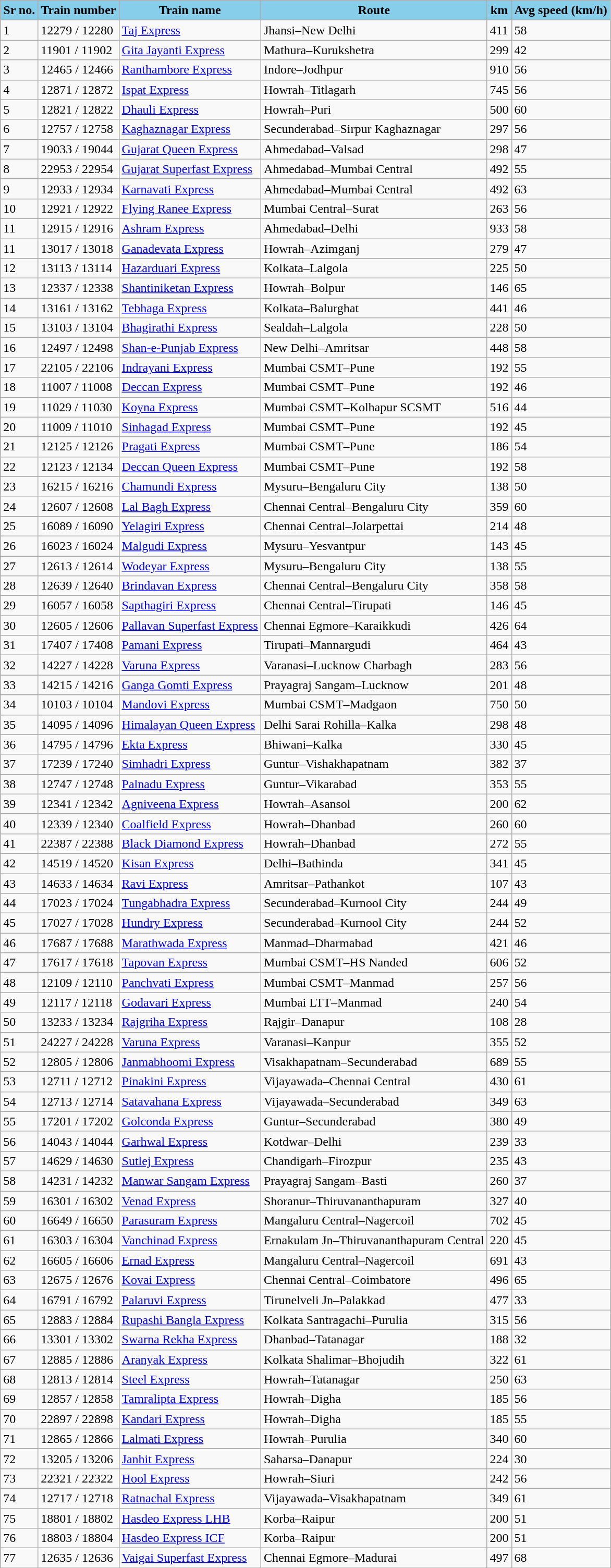<table class="wikitable sortable mw-collapsible">
<tr>
<th style="background:skyblue;">Sr no.</th>
<th style="background:skyblue;">Train number</th>
<th style="background:skyblue;">Train name</th>
<th style="background:skyblue;">Route</th>
<th style="background:skyblue;">km</th>
<th style="background:skyblue;">Avg speed (km/h)</th>
</tr>
<tr>
<td>1</td>
<td>12279 / 12280</td>
<td><a href='#'>Taj Express</a></td>
<td>Jhansi–New Delhi</td>
<td>411</td>
<td>58</td>
</tr>
<tr>
<td>2</td>
<td>11901 / 11902</td>
<td><a href='#'>Gita Jayanti Express</a></td>
<td>Mathura–Kurukshetra</td>
<td>299</td>
<td>42</td>
</tr>
<tr>
<td>3</td>
<td>12465 / 12466</td>
<td><a href='#'>Ranthambore Express</a></td>
<td>Indore–Jodhpur</td>
<td>910</td>
<td>56</td>
</tr>
<tr>
<td>4</td>
<td>12871 / 12872</td>
<td><a href='#'>Ispat Express</a></td>
<td>Howrah–Titlagarh</td>
<td>745</td>
<td>56</td>
</tr>
<tr>
<td>5</td>
<td>12821 / 12822</td>
<td><a href='#'>Dhauli Express</a></td>
<td>Howrah–Puri</td>
<td>500</td>
<td>60</td>
</tr>
<tr>
<td>6</td>
<td>12757 / 12758</td>
<td><a href='#'>Kaghaznagar Express</a></td>
<td>Secunderabad–Sirpur Kaghaznagar</td>
<td>297</td>
<td>56</td>
</tr>
<tr>
<td>7</td>
<td>19033 / 19044</td>
<td><a href='#'>Gujarat Queen Express</a></td>
<td>Ahmedabad–Valsad</td>
<td>298</td>
<td>47</td>
</tr>
<tr>
<td>8</td>
<td>22953 / 22954</td>
<td><a href='#'>Gujarat Superfast Express</a></td>
<td>Ahmedabad–Mumbai Central</td>
<td>492</td>
<td>55</td>
</tr>
<tr>
<td>9</td>
<td>12933 / 12934</td>
<td><a href='#'>Karnavati Express</a></td>
<td>Ahmedabad–Mumbai Central</td>
<td>492</td>
<td>63</td>
</tr>
<tr>
<td>10</td>
<td>12921 / 12922</td>
<td><a href='#'>Flying Ranee Express</a></td>
<td>Mumbai Central–Surat</td>
<td>263</td>
<td>56</td>
</tr>
<tr>
<td>11</td>
<td>12915 / 12916</td>
<td><a href='#'>Ashram Express</a></td>
<td>Ahmedabad–Delhi</td>
<td>933</td>
<td>58</td>
</tr>
<tr>
<td>11</td>
<td>13017 / 13018</td>
<td><a href='#'>Ganadevata Express</a></td>
<td>Howrah–Azimganj</td>
<td>279</td>
<td>47</td>
</tr>
<tr>
<td>12</td>
<td>13113 / 13114</td>
<td><a href='#'>Hazarduari Express</a></td>
<td>Kolkata–Lalgola</td>
<td>225</td>
<td>50</td>
</tr>
<tr>
<td>13</td>
<td>12337 / 12338</td>
<td><a href='#'>Shantiniketan Express</a></td>
<td>Howrah–Bolpur</td>
<td>146</td>
<td>65</td>
</tr>
<tr>
<td>14</td>
<td>13161 / 13162</td>
<td><a href='#'>Tebhaga Express</a></td>
<td>Kolkata–Balurghat</td>
<td>441</td>
<td>46</td>
</tr>
<tr>
<td>15</td>
<td>13103 / 13104</td>
<td><a href='#'>Bhagirathi Express</a></td>
<td>Sealdah–Lalgola</td>
<td>228</td>
<td>50</td>
</tr>
<tr>
<td>16</td>
<td>12497 / 12498</td>
<td><a href='#'>Shan-e-Punjab Express</a></td>
<td>New Delhi–Amritsar</td>
<td>448</td>
<td>58</td>
</tr>
<tr>
<td>17</td>
<td>22105 / 22106</td>
<td><a href='#'>Indrayani Express</a></td>
<td>Mumbai CSMT–Pune</td>
<td>192</td>
<td>55</td>
</tr>
<tr>
<td>18</td>
<td>11007 / 11008</td>
<td><a href='#'>Deccan Express</a></td>
<td>Mumbai CSMT–Pune</td>
<td>192</td>
<td>46</td>
</tr>
<tr>
<td>19</td>
<td>11029 / 11030</td>
<td><a href='#'>Koyna Express</a></td>
<td>Mumbai CSMT–Kolhapur SCSMT</td>
<td>516</td>
<td>44</td>
</tr>
<tr>
<td>20</td>
<td>11009 / 11010</td>
<td><a href='#'>Sinhagad Express</a></td>
<td>Mumbai CSMT–Pune</td>
<td>192</td>
<td>45</td>
</tr>
<tr>
<td>21</td>
<td>12125 / 12126</td>
<td><a href='#'>Pragati Express</a></td>
<td>Mumbai CSMT–Pune</td>
<td>186</td>
<td>54</td>
</tr>
<tr>
<td>22</td>
<td>12123 / 12134</td>
<td><a href='#'>Deccan Queen Express</a></td>
<td>Mumbai CSMT–Pune</td>
<td>192</td>
<td>58</td>
</tr>
<tr>
<td>23</td>
<td>16215 / 16216</td>
<td><a href='#'>Chamundi Express</a></td>
<td>Mysuru–Bengaluru City</td>
<td>138</td>
<td>50</td>
</tr>
<tr>
<td>24</td>
<td>12607 / 12608</td>
<td><a href='#'>Lal Bagh Express</a></td>
<td>Chennai Central–Bengaluru City</td>
<td>359</td>
<td>60</td>
</tr>
<tr>
<td>25</td>
<td>16089 / 16090</td>
<td><a href='#'>Yelagiri Express</a></td>
<td>Chennai Central–Jolarpettai</td>
<td>214</td>
<td>48</td>
</tr>
<tr>
<td>26</td>
<td>16023 / 16024</td>
<td><a href='#'>Malgudi Express</a></td>
<td>Mysuru–Yesvantpur</td>
<td>143</td>
<td>45</td>
</tr>
<tr>
<td>27</td>
<td>12613 / 12614</td>
<td><a href='#'>Wodeyar Express</a></td>
<td>Mysuru–Bengaluru City</td>
<td>138</td>
<td>55</td>
</tr>
<tr>
<td>28</td>
<td>12639 / 12640</td>
<td><a href='#'>Brindavan Express</a></td>
<td>Chennai Central–Bengaluru City</td>
<td>358</td>
<td>58</td>
</tr>
<tr>
<td>29</td>
<td>16057 / 16058</td>
<td><a href='#'>Sapthagiri Express</a></td>
<td>Chennai Central–Tirupati</td>
<td>146</td>
<td>45</td>
</tr>
<tr>
<td>30</td>
<td>12605 / 12606</td>
<td><a href='#'>Pallavan Superfast Express</a></td>
<td>Chennai Egmore–Karaikkudi</td>
<td>426</td>
<td>64</td>
</tr>
<tr>
<td>31</td>
<td>17407 / 17408</td>
<td><a href='#'>Pamani Express</a></td>
<td>Tirupati–Mannargudi</td>
<td>464</td>
<td>43</td>
</tr>
<tr>
<td>32</td>
<td>14227 / 14228</td>
<td><a href='#'>Varuna Express</a></td>
<td>Varanasi–Lucknow Charbagh</td>
<td>283</td>
<td>56</td>
</tr>
<tr>
<td>33</td>
<td>14215 / 14216</td>
<td><a href='#'>Ganga Gomti Express</a></td>
<td>Prayagraj Sangam–Lucknow</td>
<td>201</td>
<td>48</td>
</tr>
<tr>
<td>34</td>
<td>10103 / 10104</td>
<td><a href='#'>Mandovi Express</a></td>
<td>Mumbai CSMT–Madgaon</td>
<td>750</td>
<td>50</td>
</tr>
<tr>
<td>35</td>
<td>14095 / 14096</td>
<td><a href='#'>Himalayan Queen Express</a></td>
<td>Delhi Sarai Rohilla–Kalka</td>
<td>298</td>
<td>48</td>
</tr>
<tr>
<td>36</td>
<td>14795 / 14796</td>
<td><a href='#'>Ekta Express</a></td>
<td>Bhiwani–Kalka</td>
<td>330</td>
<td>45</td>
</tr>
<tr>
<td>37</td>
<td>17239 / 17240</td>
<td><a href='#'>Simhadri Express</a></td>
<td>Guntur–Vishakhapatnam</td>
<td>382</td>
<td>37</td>
</tr>
<tr>
<td>38</td>
<td>12747 / 12748</td>
<td><a href='#'>Palnadu Express</a></td>
<td>Guntur–Vikarabad</td>
<td>353</td>
<td>55</td>
</tr>
<tr>
<td>39</td>
<td>12341 / 12342</td>
<td><a href='#'>Agniveena Express</a></td>
<td>Howrah–Asansol</td>
<td>200</td>
<td>62</td>
</tr>
<tr>
<td>40</td>
<td>12339 / 12340</td>
<td><a href='#'>Coalfield Express</a></td>
<td>Howrah–Dhanbad</td>
<td>260</td>
<td>60</td>
</tr>
<tr>
<td>41</td>
<td>22387 / 22388</td>
<td><a href='#'>Black Diamond Express</a></td>
<td>Howrah–Dhanbad</td>
<td>272</td>
<td>55</td>
</tr>
<tr>
<td>42</td>
<td>14519 / 14520</td>
<td><a href='#'>Kisan Express</a></td>
<td>Delhi–Bathinda</td>
<td>341</td>
<td>45</td>
</tr>
<tr>
<td>43</td>
<td>14633 / 14634</td>
<td><a href='#'>Ravi Express</a></td>
<td>Amritsar–Pathankot</td>
<td>107</td>
<td>43</td>
</tr>
<tr>
<td>44</td>
<td>17023 / 17024</td>
<td><a href='#'>Tungabhadra Express</a></td>
<td>Secunderabad–Kurnool City</td>
<td>244</td>
<td>49</td>
</tr>
<tr>
<td>45</td>
<td>17027 / 17028</td>
<td><a href='#'>Hundry Express</a></td>
<td>Secunderabad–Kurnool City</td>
<td>244</td>
<td>52</td>
</tr>
<tr>
<td>46</td>
<td>17687 / 17688</td>
<td><a href='#'>Marathwada Express</a></td>
<td>Manmad–Dharmabad</td>
<td>421</td>
<td>46</td>
</tr>
<tr>
<td>47</td>
<td>17617 / 17618</td>
<td><a href='#'>Tapovan Express</a></td>
<td>Mumbai CSMT–HS Nanded</td>
<td>606</td>
<td>52</td>
</tr>
<tr>
<td>48</td>
<td>12109 / 12110</td>
<td><a href='#'>Panchvati Express</a></td>
<td>Mumbai CSMT–Manmad</td>
<td>257</td>
<td>56</td>
</tr>
<tr>
<td>49</td>
<td>12117 / 12118</td>
<td><a href='#'>Godavari Express</a></td>
<td>Mumbai LTT–Manmad</td>
<td>240</td>
<td>54</td>
</tr>
<tr>
<td>50</td>
<td>13233 / 13234</td>
<td><a href='#'>Rajgriha Express</a></td>
<td>Rajgir–Danapur</td>
<td>108</td>
<td>28</td>
</tr>
<tr>
<td>51</td>
<td>24227 / 24228</td>
<td><a href='#'>Varuna Express</a></td>
<td>Varanasi–Kanpur</td>
<td>355</td>
<td>52</td>
</tr>
<tr>
<td>52</td>
<td>12805 / 12806</td>
<td><a href='#'>Janmabhoomi Express</a></td>
<td>Visakhapatnam–Secunderabad</td>
<td>689</td>
<td>55</td>
</tr>
<tr>
<td>53</td>
<td>12711 / 12712</td>
<td><a href='#'>Pinakini Express</a></td>
<td>Vijayawada–Chennai Central</td>
<td>430</td>
<td>61</td>
</tr>
<tr>
<td>54</td>
<td>12713 / 12714</td>
<td><a href='#'>Satavahana Express</a></td>
<td>Vijayawada–Secunderabad</td>
<td>349</td>
<td>63</td>
</tr>
<tr>
<td>55</td>
<td>17201 / 17202</td>
<td><a href='#'>Golconda Express</a></td>
<td>Guntur–Secunderabad</td>
<td>380</td>
<td>49</td>
</tr>
<tr>
<td>56</td>
<td>14043 / 14044</td>
<td><a href='#'>Garhwal Express</a></td>
<td>Kotdwar–Delhi</td>
<td>239</td>
<td>33</td>
</tr>
<tr>
<td>57</td>
<td>14629 / 14630</td>
<td><a href='#'>Sutlej Express</a></td>
<td>Chandigarh–Firozpur</td>
<td>235</td>
<td>43</td>
</tr>
<tr>
<td>58</td>
<td>14231 / 14232</td>
<td><a href='#'>Manwar Sangam Express</a></td>
<td>Prayagraj Sangam–Basti</td>
<td>260</td>
<td>37</td>
</tr>
<tr>
<td>59</td>
<td>16301 / 16302</td>
<td><a href='#'>Venad Express</a></td>
<td>Shoranur–Thiruvananthapuram</td>
<td>327</td>
<td>40</td>
</tr>
<tr>
<td>60</td>
<td>16649 / 16650</td>
<td><a href='#'>Parasuram Express</a></td>
<td>Mangaluru Central–Nagercoil</td>
<td>702</td>
<td>45</td>
</tr>
<tr>
<td>61</td>
<td>16303 / 16304</td>
<td><a href='#'>Vanchinad Express</a></td>
<td>Ernakulam Jn–Thiruvananthapuram Central</td>
<td>220</td>
<td>45</td>
</tr>
<tr>
<td>62</td>
<td>16605 / 16606</td>
<td><a href='#'>Ernad Express</a></td>
<td>Mangaluru Central–Nagercoil</td>
<td>691</td>
<td>43</td>
</tr>
<tr>
<td>63</td>
<td>12675 / 12676</td>
<td><a href='#'>Kovai Express</a></td>
<td>Chennai Central–Coimbatore</td>
<td>496</td>
<td>65</td>
</tr>
<tr>
<td>64</td>
<td>16791 / 16792</td>
<td><a href='#'>Palaruvi Express</a></td>
<td>Tirunelveli Jn–Palakkad</td>
<td>477</td>
<td>33</td>
</tr>
<tr>
<td>65</td>
<td>12883 / 12884</td>
<td><a href='#'>Rupashi Bangla Express</a></td>
<td>Kolkata Santragachi–Purulia</td>
<td>315</td>
<td>56</td>
</tr>
<tr>
<td>66</td>
<td>13301 / 13302</td>
<td><a href='#'>Swarna Rekha Express</a></td>
<td>Dhanbad–Tatanagar</td>
<td>188</td>
<td>32</td>
</tr>
<tr>
<td>67</td>
<td>12885 / 12886</td>
<td><a href='#'>Aranyak Express</a></td>
<td>Kolkata Shalimar–Bhojudih</td>
<td>322</td>
<td>61</td>
</tr>
<tr>
<td>68</td>
<td>12813 / 12814</td>
<td><a href='#'>Steel Express</a></td>
<td>Howrah–Tatanagar</td>
<td>250</td>
<td>63</td>
</tr>
<tr>
<td>69</td>
<td>12857 / 12858</td>
<td><a href='#'>Tamralipta Express</a></td>
<td>Howrah–Digha</td>
<td>185</td>
<td>56</td>
</tr>
<tr>
<td>70</td>
<td>22897 / 22898</td>
<td><a href='#'>Kandari Express</a></td>
<td>Howrah–Digha</td>
<td>185</td>
<td>55</td>
</tr>
<tr>
<td>71</td>
<td>12865 / 12866</td>
<td><a href='#'>Lalmati Express</a></td>
<td>Howrah–Purulia</td>
<td>340</td>
<td>60</td>
</tr>
<tr>
<td>72</td>
<td>13205 / 13206</td>
<td><a href='#'>Janhit Express</a></td>
<td>Saharsa–Danapur</td>
<td>224</td>
<td>30</td>
</tr>
<tr>
<td>73</td>
<td>22321 / 22322</td>
<td><a href='#'>Hool Express</a></td>
<td>Howrah–Siuri</td>
<td>242</td>
<td>56</td>
</tr>
<tr>
<td>74</td>
<td>12717 / 12718</td>
<td><a href='#'>Ratnachal Express</a></td>
<td>Vijayawada–Visakhapatnam</td>
<td>349</td>
<td>61</td>
</tr>
<tr>
<td>75</td>
<td>18801 / 18802</td>
<td><a href='#'>Hasdeo Express LHB</a></td>
<td>Korba–Raipur</td>
<td>200</td>
<td>51</td>
</tr>
<tr>
<td>76</td>
<td>18803 / 18804</td>
<td><a href='#'>Hasdeo Express ICF</a></td>
<td>Korba–Raipur</td>
<td>200</td>
<td>51</td>
</tr>
<tr>
<td>77</td>
<td>12635 / 12636</td>
<td><a href='#'>Vaigai Superfast Express</a></td>
<td>Chennai Egmore–Madurai</td>
<td>497</td>
<td>68</td>
</tr>
<tr>
</tr>
</table>
